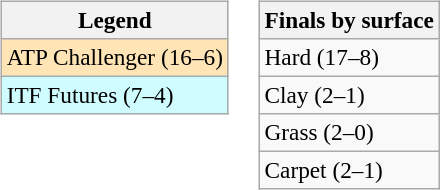<table>
<tr valign=top>
<td><br><table class=wikitable style=font-size:97%>
<tr>
<th>Legend</th>
</tr>
<tr bgcolor=moccasin>
<td>ATP Challenger (16–6)</td>
</tr>
<tr bgcolor=cffcff>
<td>ITF Futures (7–4)</td>
</tr>
</table>
</td>
<td><br><table class=wikitable style=font-size:97%>
<tr>
<th>Finals by surface</th>
</tr>
<tr>
<td>Hard (17–8)</td>
</tr>
<tr>
<td>Clay (2–1)</td>
</tr>
<tr>
<td>Grass (2–0)</td>
</tr>
<tr>
<td>Carpet (2–1)</td>
</tr>
</table>
</td>
</tr>
</table>
